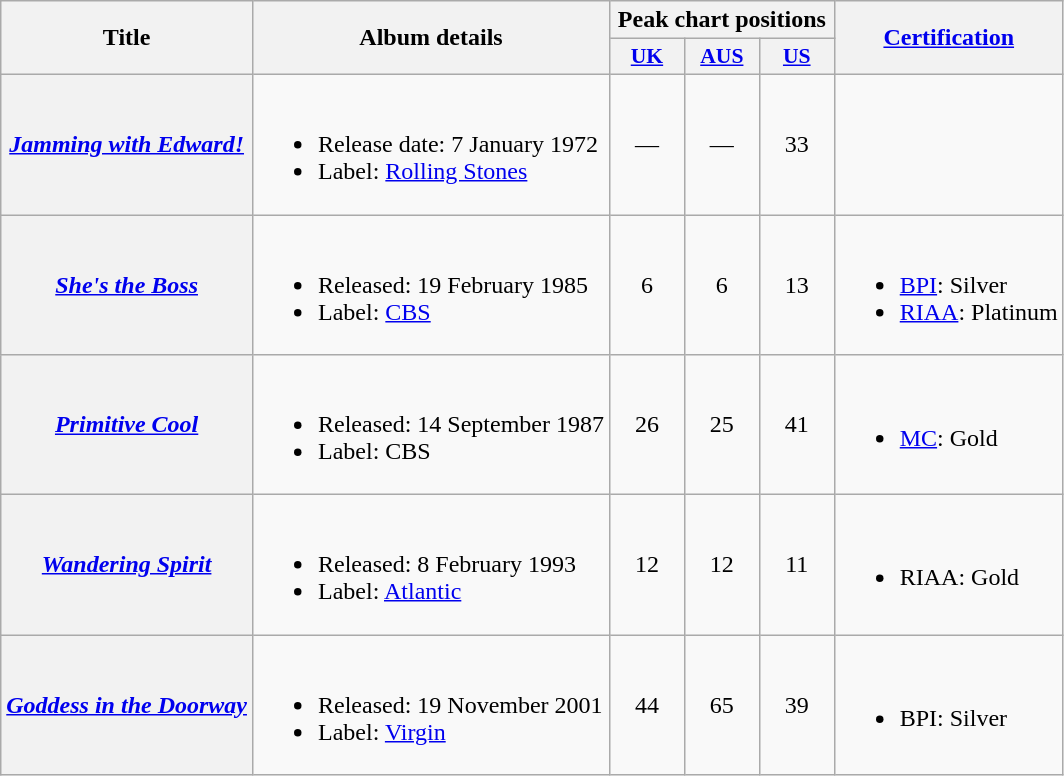<table class="wikitable plainrowheaders">
<tr>
<th scope="col" rowspan="2">Title</th>
<th scope="col" rowspan="2">Album details</th>
<th scope="col" colspan="3">Peak chart positions</th>
<th scope="col" rowspan="2"><a href='#'>Certification</a></th>
</tr>
<tr>
<th scope="col" style="width:3em;font-size:90%"><a href='#'>UK</a><br></th>
<th scope="col" style="width:3em;font-size:90%"><a href='#'>AUS</a><br></th>
<th scope="col" style="width:3em;font-size:90%"><a href='#'>US</a><br></th>
</tr>
<tr>
<th scope="row"><em><a href='#'>Jamming with Edward!</a></em><br></th>
<td><br><ul><li>Release date: 7 January 1972</li><li>Label: <a href='#'>Rolling Stones</a></li></ul></td>
<td style="text-align:center;">—</td>
<td style="text-align:center;">—</td>
<td style="text-align:center;">33</td>
<td></td>
</tr>
<tr>
<th scope="row"><em><a href='#'>She's the Boss</a></em></th>
<td><br><ul><li>Released: 19 February 1985</li><li>Label: <a href='#'>CBS</a></li></ul></td>
<td style="text-align:center;">6</td>
<td style="text-align:center;">6</td>
<td style="text-align:center;">13</td>
<td><br><ul><li><a href='#'>BPI</a>: Silver</li><li><a href='#'>RIAA</a>: Platinum</li></ul></td>
</tr>
<tr>
<th scope="row"><em><a href='#'>Primitive Cool</a></em></th>
<td><br><ul><li>Released: 14 September 1987</li><li>Label: CBS</li></ul></td>
<td style="text-align:center;">26</td>
<td style="text-align:center;">25</td>
<td style="text-align:center;">41</td>
<td><br><ul><li><a href='#'>MC</a>: Gold</li></ul></td>
</tr>
<tr>
<th scope="row"><em><a href='#'>Wandering Spirit</a></em></th>
<td><br><ul><li>Released: 8 February 1993</li><li>Label: <a href='#'>Atlantic</a></li></ul></td>
<td style="text-align:center;">12</td>
<td style="text-align:center;">12</td>
<td style="text-align:center;">11</td>
<td><br><ul><li>RIAA: Gold</li></ul></td>
</tr>
<tr>
<th scope="row"><em><a href='#'>Goddess in the Doorway</a></em></th>
<td><br><ul><li>Released: 19 November 2001</li><li>Label: <a href='#'>Virgin</a></li></ul></td>
<td style="text-align:center;">44</td>
<td style="text-align:center;">65</td>
<td style="text-align:center;">39</td>
<td><br><ul><li>BPI: Silver</li></ul></td>
</tr>
</table>
